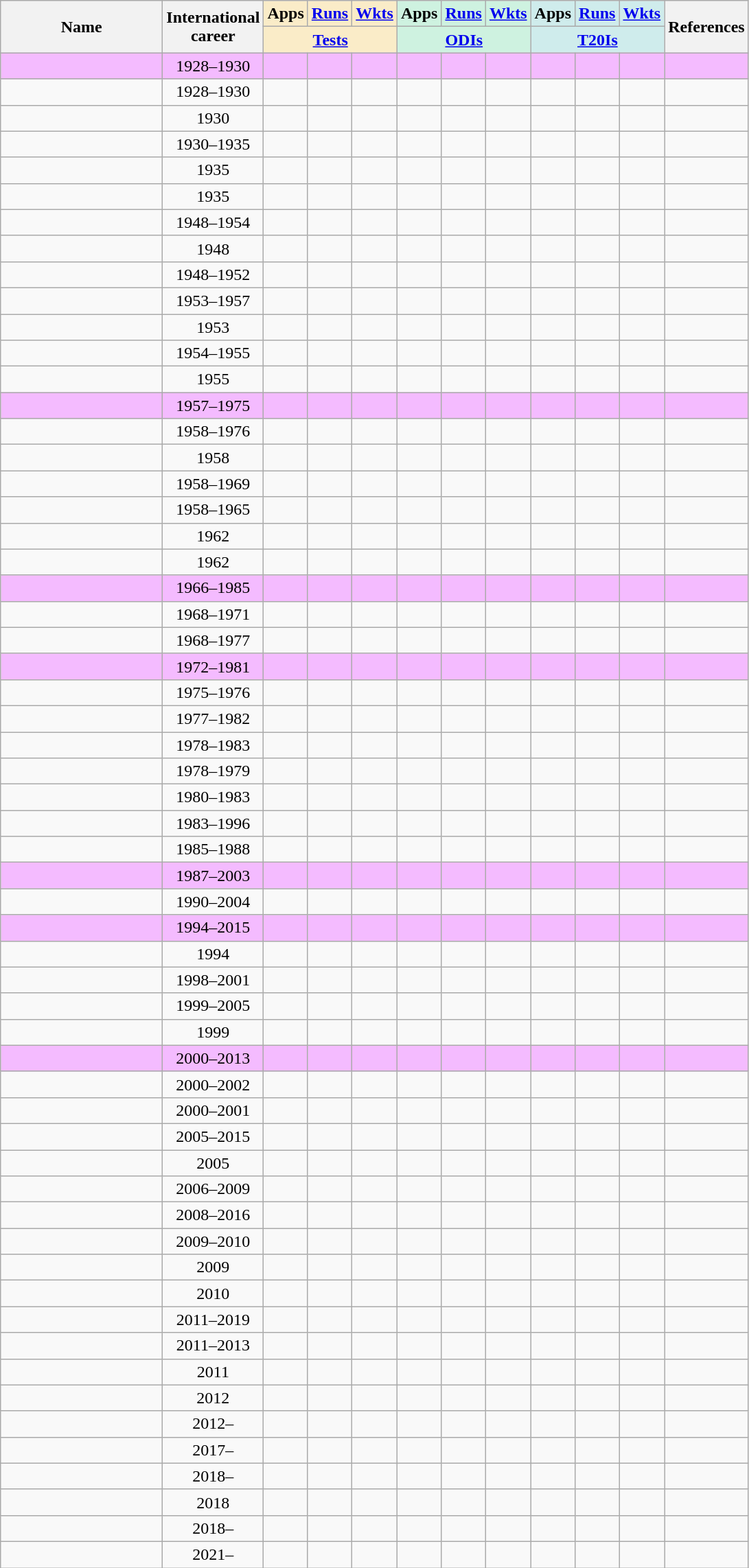<table class="wikitable sortable" style="text-align: center;">
<tr>
<th style="width:150px" rowspan="2">Name</th>
<th rowspan="2">International<br>career</th>
<th style="background:#faecc8">Apps</th>
<th style="background:#faecc8"><a href='#'>Runs</a></th>
<th style="background:#faecc8"><a href='#'>Wkts</a></th>
<th style="background:#cef2e0">Apps</th>
<th style="background:#cef2e0"><a href='#'>Runs</a></th>
<th style="background:#cef2e0"><a href='#'>Wkts</a></th>
<th style="background:#CFECEC">Apps</th>
<th style="background:#CFECEC"><a href='#'>Runs</a></th>
<th style="background:#CFECEC"><a href='#'>Wkts</a></th>
<th class="unsortable" rowspan="2">References</th>
</tr>
<tr class="unsortable">
<th colspan="3" style="background:#faecc8"><a href='#'>Tests</a></th>
<th colspan="3" style="background:#cef2e0"><a href='#'>ODIs</a></th>
<th colspan="3" style="background:#CFECEC"><a href='#'>T20Is</a></th>
</tr>
<tr bgcolor="#F4BBFF">
<td></td>
<td>1928–1930</td>
<td></td>
<td></td>
<td></td>
<td></td>
<td></td>
<td></td>
<td></td>
<td></td>
<td></td>
<td></td>
</tr>
<tr>
<td></td>
<td>1928–1930</td>
<td></td>
<td></td>
<td></td>
<td></td>
<td></td>
<td></td>
<td></td>
<td></td>
<td></td>
<td></td>
</tr>
<tr>
<td></td>
<td>1930</td>
<td></td>
<td></td>
<td></td>
<td></td>
<td></td>
<td></td>
<td></td>
<td></td>
<td></td>
<td></td>
</tr>
<tr>
<td></td>
<td>1930–1935</td>
<td></td>
<td></td>
<td></td>
<td></td>
<td></td>
<td></td>
<td></td>
<td></td>
<td></td>
<td></td>
</tr>
<tr>
<td></td>
<td>1935</td>
<td></td>
<td></td>
<td></td>
<td></td>
<td></td>
<td></td>
<td></td>
<td></td>
<td></td>
<td></td>
</tr>
<tr>
<td></td>
<td>1935</td>
<td></td>
<td></td>
<td></td>
<td></td>
<td></td>
<td></td>
<td></td>
<td></td>
<td></td>
<td></td>
</tr>
<tr>
<td></td>
<td>1948–1954</td>
<td></td>
<td></td>
<td></td>
<td></td>
<td></td>
<td></td>
<td></td>
<td></td>
<td></td>
<td></td>
</tr>
<tr>
<td></td>
<td>1948</td>
<td></td>
<td></td>
<td></td>
<td></td>
<td></td>
<td></td>
<td></td>
<td></td>
<td></td>
<td></td>
</tr>
<tr>
<td></td>
<td>1948–1952</td>
<td></td>
<td></td>
<td></td>
<td></td>
<td></td>
<td></td>
<td></td>
<td></td>
<td></td>
<td></td>
</tr>
<tr>
<td></td>
<td>1953–1957</td>
<td></td>
<td></td>
<td></td>
<td></td>
<td></td>
<td></td>
<td></td>
<td></td>
<td></td>
<td></td>
</tr>
<tr>
<td></td>
<td>1953</td>
<td></td>
<td></td>
<td></td>
<td></td>
<td></td>
<td></td>
<td></td>
<td></td>
<td></td>
<td></td>
</tr>
<tr>
<td></td>
<td>1954–1955</td>
<td></td>
<td></td>
<td></td>
<td></td>
<td></td>
<td></td>
<td></td>
<td></td>
<td></td>
<td></td>
</tr>
<tr>
<td></td>
<td>1955</td>
<td></td>
<td></td>
<td></td>
<td></td>
<td></td>
<td></td>
<td></td>
<td></td>
<td></td>
<td></td>
</tr>
<tr bgcolor="#F4BBFF">
<td></td>
<td>1957–1975</td>
<td></td>
<td></td>
<td></td>
<td></td>
<td></td>
<td></td>
<td></td>
<td></td>
<td></td>
<td></td>
</tr>
<tr>
<td></td>
<td>1958–1976</td>
<td></td>
<td></td>
<td></td>
<td></td>
<td></td>
<td></td>
<td></td>
<td></td>
<td></td>
<td></td>
</tr>
<tr>
<td></td>
<td>1958</td>
<td></td>
<td></td>
<td></td>
<td></td>
<td></td>
<td></td>
<td></td>
<td></td>
<td></td>
<td></td>
</tr>
<tr>
<td></td>
<td>1958–1969</td>
<td></td>
<td></td>
<td></td>
<td></td>
<td></td>
<td></td>
<td></td>
<td></td>
<td></td>
<td></td>
</tr>
<tr>
<td></td>
<td>1958–1965</td>
<td></td>
<td></td>
<td></td>
<td></td>
<td></td>
<td></td>
<td></td>
<td></td>
<td></td>
<td></td>
</tr>
<tr>
<td></td>
<td>1962</td>
<td></td>
<td></td>
<td></td>
<td></td>
<td></td>
<td></td>
<td></td>
<td></td>
<td></td>
<td></td>
</tr>
<tr>
<td></td>
<td>1962</td>
<td></td>
<td></td>
<td></td>
<td></td>
<td></td>
<td></td>
<td></td>
<td></td>
<td></td>
<td></td>
</tr>
<tr bgcolor="#F4BBFF">
<td></td>
<td>1966–1985</td>
<td></td>
<td></td>
<td></td>
<td></td>
<td></td>
<td></td>
<td></td>
<td></td>
<td></td>
<td></td>
</tr>
<tr>
<td></td>
<td>1968–1971</td>
<td></td>
<td></td>
<td></td>
<td></td>
<td></td>
<td></td>
<td></td>
<td></td>
<td></td>
<td></td>
</tr>
<tr>
<td></td>
<td>1968–1977</td>
<td></td>
<td></td>
<td></td>
<td></td>
<td></td>
<td></td>
<td></td>
<td></td>
<td></td>
<td></td>
</tr>
<tr bgcolor="#F4BBFF">
<td></td>
<td>1972–1981</td>
<td></td>
<td></td>
<td></td>
<td></td>
<td></td>
<td></td>
<td></td>
<td></td>
<td></td>
<td></td>
</tr>
<tr>
<td></td>
<td>1975–1976</td>
<td></td>
<td></td>
<td></td>
<td></td>
<td></td>
<td></td>
<td></td>
<td></td>
<td></td>
<td></td>
</tr>
<tr>
<td></td>
<td>1977–1982</td>
<td></td>
<td></td>
<td></td>
<td></td>
<td></td>
<td></td>
<td></td>
<td></td>
<td></td>
<td></td>
</tr>
<tr>
<td></td>
<td>1978–1983</td>
<td></td>
<td></td>
<td></td>
<td></td>
<td></td>
<td></td>
<td></td>
<td></td>
<td></td>
<td></td>
</tr>
<tr>
<td></td>
<td>1978–1979</td>
<td></td>
<td></td>
<td></td>
<td></td>
<td></td>
<td></td>
<td></td>
<td></td>
<td></td>
<td></td>
</tr>
<tr>
<td></td>
<td>1980–1983</td>
<td></td>
<td></td>
<td></td>
<td></td>
<td></td>
<td></td>
<td></td>
<td></td>
<td></td>
<td></td>
</tr>
<tr>
<td></td>
<td>1983–1996</td>
<td></td>
<td></td>
<td></td>
<td></td>
<td></td>
<td></td>
<td></td>
<td></td>
<td></td>
<td></td>
</tr>
<tr>
<td></td>
<td>1985–1988</td>
<td></td>
<td></td>
<td></td>
<td></td>
<td></td>
<td></td>
<td></td>
<td></td>
<td></td>
<td></td>
</tr>
<tr bgcolor="#F4BBFF">
<td></td>
<td>1987–2003</td>
<td></td>
<td></td>
<td></td>
<td></td>
<td></td>
<td></td>
<td></td>
<td></td>
<td></td>
<td></td>
</tr>
<tr>
<td></td>
<td>1990–2004</td>
<td></td>
<td></td>
<td></td>
<td></td>
<td></td>
<td></td>
<td></td>
<td></td>
<td></td>
<td></td>
</tr>
<tr bgcolor="#F4BBFF">
<td></td>
<td>1994–2015</td>
<td></td>
<td></td>
<td></td>
<td></td>
<td></td>
<td></td>
<td></td>
<td></td>
<td></td>
<td></td>
</tr>
<tr>
<td></td>
<td>1994</td>
<td></td>
<td></td>
<td></td>
<td></td>
<td></td>
<td></td>
<td></td>
<td></td>
<td></td>
<td></td>
</tr>
<tr>
<td></td>
<td>1998–2001</td>
<td></td>
<td></td>
<td></td>
<td></td>
<td></td>
<td></td>
<td></td>
<td></td>
<td></td>
<td></td>
</tr>
<tr>
<td></td>
<td>1999–2005</td>
<td></td>
<td></td>
<td></td>
<td></td>
<td></td>
<td></td>
<td></td>
<td></td>
<td></td>
<td></td>
</tr>
<tr>
<td></td>
<td>1999</td>
<td></td>
<td></td>
<td></td>
<td></td>
<td></td>
<td></td>
<td></td>
<td></td>
<td></td>
<td></td>
</tr>
<tr bgcolor="#F4BBFF">
<td></td>
<td>2000–2013</td>
<td></td>
<td></td>
<td></td>
<td></td>
<td></td>
<td></td>
<td></td>
<td></td>
<td></td>
<td></td>
</tr>
<tr>
<td></td>
<td>2000–2002</td>
<td></td>
<td></td>
<td></td>
<td></td>
<td></td>
<td></td>
<td></td>
<td></td>
<td></td>
<td></td>
</tr>
<tr>
<td></td>
<td>2000–2001</td>
<td></td>
<td></td>
<td></td>
<td></td>
<td></td>
<td></td>
<td></td>
<td></td>
<td></td>
<td></td>
</tr>
<tr>
<td></td>
<td>2005–2015</td>
<td></td>
<td></td>
<td></td>
<td></td>
<td></td>
<td></td>
<td></td>
<td></td>
<td></td>
<td></td>
</tr>
<tr>
<td></td>
<td>2005</td>
<td></td>
<td></td>
<td></td>
<td></td>
<td></td>
<td></td>
<td></td>
<td></td>
<td></td>
<td></td>
</tr>
<tr>
<td></td>
<td>2006–2009</td>
<td></td>
<td></td>
<td></td>
<td></td>
<td></td>
<td></td>
<td></td>
<td></td>
<td></td>
<td></td>
</tr>
<tr>
<td></td>
<td>2008–2016</td>
<td></td>
<td></td>
<td></td>
<td></td>
<td></td>
<td></td>
<td></td>
<td></td>
<td></td>
<td></td>
</tr>
<tr>
<td></td>
<td>2009–2010</td>
<td></td>
<td></td>
<td></td>
<td></td>
<td></td>
<td></td>
<td></td>
<td></td>
<td></td>
<td></td>
</tr>
<tr>
<td></td>
<td>2009</td>
<td></td>
<td></td>
<td></td>
<td></td>
<td></td>
<td></td>
<td></td>
<td></td>
<td></td>
<td></td>
</tr>
<tr>
<td></td>
<td>2010</td>
<td></td>
<td></td>
<td></td>
<td></td>
<td></td>
<td></td>
<td></td>
<td></td>
<td></td>
<td></td>
</tr>
<tr>
<td></td>
<td>2011–2019</td>
<td></td>
<td></td>
<td></td>
<td></td>
<td></td>
<td></td>
<td></td>
<td></td>
<td></td>
<td></td>
</tr>
<tr>
<td></td>
<td>2011–2013</td>
<td></td>
<td></td>
<td></td>
<td></td>
<td></td>
<td></td>
<td></td>
<td></td>
<td></td>
<td></td>
</tr>
<tr>
<td></td>
<td>2011</td>
<td></td>
<td></td>
<td></td>
<td></td>
<td></td>
<td></td>
<td></td>
<td></td>
<td></td>
<td></td>
</tr>
<tr>
<td></td>
<td>2012</td>
<td></td>
<td></td>
<td></td>
<td></td>
<td></td>
<td></td>
<td></td>
<td></td>
<td></td>
<td></td>
</tr>
<tr>
<td></td>
<td>2012–</td>
<td></td>
<td></td>
<td></td>
<td></td>
<td></td>
<td></td>
<td></td>
<td></td>
<td></td>
<td></td>
</tr>
<tr>
<td></td>
<td>2017–</td>
<td></td>
<td></td>
<td></td>
<td></td>
<td></td>
<td></td>
<td></td>
<td></td>
<td></td>
<td></td>
</tr>
<tr>
<td></td>
<td>2018–</td>
<td></td>
<td></td>
<td></td>
<td></td>
<td></td>
<td></td>
<td></td>
<td></td>
<td></td>
<td></td>
</tr>
<tr>
<td></td>
<td>2018</td>
<td></td>
<td></td>
<td></td>
<td></td>
<td></td>
<td></td>
<td></td>
<td></td>
<td></td>
<td></td>
</tr>
<tr>
<td></td>
<td>2018–</td>
<td></td>
<td></td>
<td></td>
<td></td>
<td></td>
<td></td>
<td></td>
<td></td>
<td></td>
<td></td>
</tr>
<tr>
<td></td>
<td>2021–</td>
<td></td>
<td></td>
<td></td>
<td></td>
<td></td>
<td></td>
<td></td>
<td></td>
<td></td>
<td></td>
</tr>
</table>
